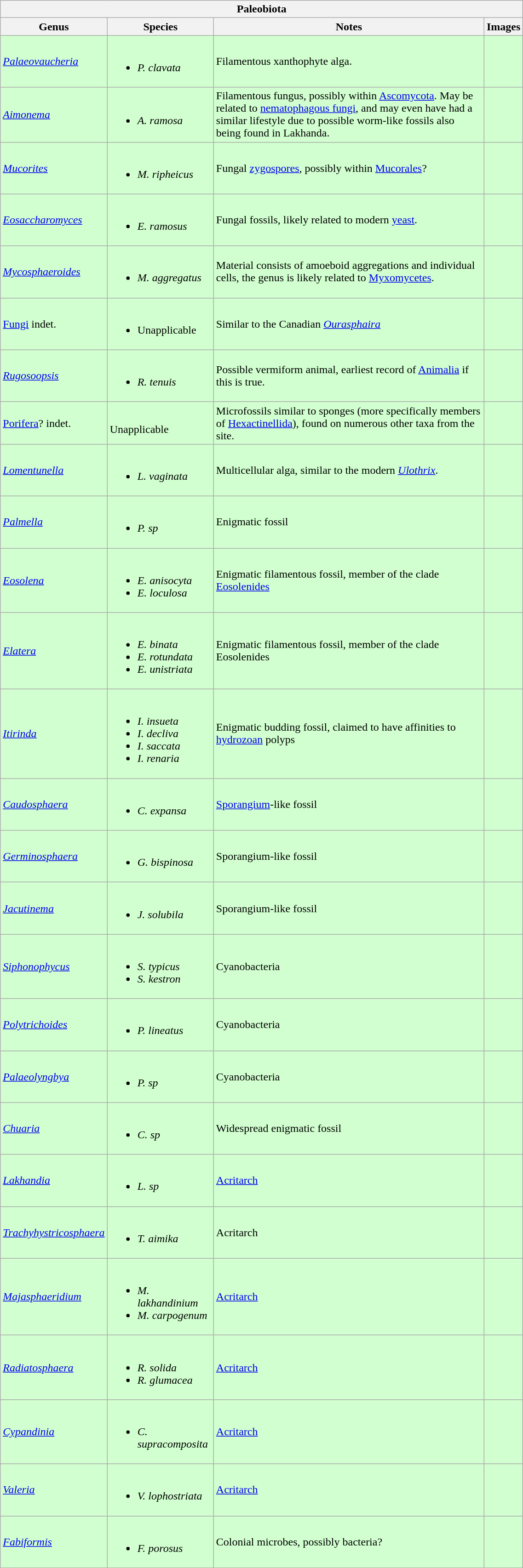<table class="wikitable sortable" style="background:white; width:60%;">
<tr>
<th colspan="5" align="center">Paleobiota</th>
</tr>
<tr>
<th>Genus</th>
<th>Species</th>
<th>Notes</th>
<th>Images</th>
</tr>
<tr>
<td style="background:#D1FFCF;"><em><a href='#'>Palaeovaucheria</a></em></td>
<td style="background:#D1FFCF;"><br><ul><li><em>P. clavata</em></li></ul></td>
<td style="background:#D1FFCF;">Filamentous xanthophyte alga.</td>
<td style="background:#D1FFCF;"></td>
</tr>
<tr>
<td style="background:#D1FFCF;"><em><a href='#'>Aimonema</a></em></td>
<td style="background:#D1FFCF;"><br><ul><li><em>A. ramosa</em></li></ul></td>
<td style="background:#D1FFCF;">Filamentous fungus, possibly within <a href='#'>Ascomycota</a>. May be related to <a href='#'>nematophagous fungi</a>, and may even have had a similar lifestyle due to possible worm-like fossils also being found in Lakhanda.</td>
<td style="background:#D1FFCF;"></td>
</tr>
<tr>
<td style="background:#D1FFCF;"><em><a href='#'>Mucorites</a></em></td>
<td style="background:#D1FFCF;"><br><ul><li><em>M. ripheicus</em></li></ul></td>
<td style="background:#D1FFCF;">Fungal <a href='#'>zygospores</a>, possibly within <a href='#'>Mucorales</a>?</td>
<td style="background:#D1FFCF;"></td>
</tr>
<tr>
<td style="background:#D1FFCF;"><em><a href='#'>Eosaccharomyces</a></em></td>
<td style="background:#D1FFCF;"><br><ul><li><em>E. ramosus</em></li></ul></td>
<td style="background:#D1FFCF;">Fungal fossils, likely related to modern <a href='#'>yeast</a>.</td>
<td style="background:#D1FFCF;"></td>
</tr>
<tr>
<td style="background:#D1FFCF;"><em><a href='#'>Mycosphaeroides</a></em></td>
<td style="background:#D1FFCF;"><br><ul><li><em>M. aggregatus</em></li></ul></td>
<td style="background:#D1FFCF;">Material consists of amoeboid aggregations and individual cells, the genus is likely related to <a href='#'>Myxomycetes</a>.</td>
<td style="background:#D1FFCF;"></td>
</tr>
<tr>
<td style="background:#D1FFCF;"><a href='#'>Fungi</a> indet.</td>
<td style="background:#D1FFCF;"><br><ul><li>Unapplicable</li></ul></td>
<td style="background:#D1FFCF;">Similar to the Canadian <em><a href='#'>Ourasphaira</a></em></td>
<td style="background:#D1FFCF;"></td>
</tr>
<tr>
<td style="background:#D1FFCF;"><em><a href='#'>Rugosoopsis</a></em></td>
<td style="background:#D1FFCF;"><br><ul><li><em>R. tenuis</em></li></ul></td>
<td style="background:#D1FFCF;">Possible vermiform animal, earliest record of <a href='#'>Animalia</a> if this is true.</td>
<td style="background:#D1FFCF;"></td>
</tr>
<tr>
<td style="background:#D1FFCF;"><a href='#'>Porifera</a>? indet.</td>
<td style="background:#D1FFCF;"><br>Unapplicable</td>
<td style="background:#D1FFCF;">Microfossils similar to sponges (more specifically members of <a href='#'>Hexactinellida</a>), found on numerous other taxa from the site.</td>
<td style="background:#D1FFCF;"></td>
</tr>
<tr>
<td style="background:#D1FFCF;"><em><a href='#'>Lomentunella</a></em></td>
<td style="background:#D1FFCF;"><br><ul><li><em>L. vaginata</em></li></ul></td>
<td style="background:#D1FFCF;">Multicellular alga, similar to the modern <em><a href='#'>Ulothrix</a></em>.</td>
<td style="background:#D1FFCF;"></td>
</tr>
<tr>
<td style="background:#D1FFCF;"><em><a href='#'>Palmella</a></em></td>
<td style="background:#D1FFCF;"><br><ul><li><em>P. sp</em></li></ul></td>
<td style="background:#D1FFCF;">Enigmatic fossil</td>
<td style="background:#D1FFCF;"></td>
</tr>
<tr>
<td style="background:#D1FFCF;"><em><a href='#'>Eosolena</a></em></td>
<td style="background:#D1FFCF;"><br><ul><li><em>E. anisocyta</em></li><li><em>E. loculosa</em></li></ul></td>
<td style="background:#D1FFCF;">Enigmatic filamentous fossil, member of the clade <a href='#'>Eosolenides</a></td>
<td style="background:#D1FFCF;"></td>
</tr>
<tr>
<td style="background:#D1FFCF;"><em><a href='#'>Elatera</a></em></td>
<td style="background:#D1FFCF;"><br><ul><li><em>E. binata</em></li><li><em>E. rotundata</em></li><li><em>E. unistriata</em></li></ul></td>
<td style="background:#D1FFCF;">Enigmatic filamentous fossil, member of the clade Eosolenides</td>
<td style="background:#D1FFCF;"></td>
</tr>
<tr>
<td style="background:#D1FFCF;"><em><a href='#'>Itirinda</a></em></td>
<td style="background:#D1FFCF;"><br><ul><li><em>I. insueta</em></li><li><em>I. decliva</em></li><li><em>I. saccata</em></li><li><em>I. renaria</em></li></ul></td>
<td style="background:#D1FFCF;">Enigmatic budding fossil, claimed to have affinities to <a href='#'>hydrozoan</a> polyps</td>
<td style="background:#D1FFCF;"></td>
</tr>
<tr>
<td style="background:#D1FFCF;"><em><a href='#'>Caudosphaera</a></em></td>
<td style="background:#D1FFCF;"><br><ul><li><em>C. expansa</em></li></ul></td>
<td style="background:#D1FFCF;"><a href='#'>Sporangium</a>-like fossil</td>
<td style="background:#D1FFCF;"></td>
</tr>
<tr>
<td style="background:#D1FFCF;"><em><a href='#'>Germinosphaera</a></em></td>
<td style="background:#D1FFCF;"><br><ul><li><em>G. bispinosa</em></li></ul></td>
<td style="background:#D1FFCF;">Sporangium-like fossil</td>
<td style="background:#D1FFCF;"></td>
</tr>
<tr>
<td style="background:#D1FFCF;"><em><a href='#'>Jacutinema</a></em></td>
<td style="background:#D1FFCF;"><br><ul><li><em>J. solubila</em></li></ul></td>
<td style="background:#D1FFCF;">Sporangium-like fossil</td>
<td style="background:#D1FFCF;"></td>
</tr>
<tr>
<td style="background:#D1FFCF;"><em><a href='#'>Siphonophycus</a></em></td>
<td style="background:#D1FFCF;"><br><ul><li><em>S. typicus</em></li><li><em>S. kestron</em></li></ul></td>
<td style="background:#D1FFCF;">Cyanobacteria</td>
<td style="background:#D1FFCF;"></td>
</tr>
<tr>
<td style="background:#D1FFCF;"><em><a href='#'>Polytrichoides</a></em></td>
<td style="background:#D1FFCF;"><br><ul><li><em>P. lineatus</em></li></ul></td>
<td style="background:#D1FFCF;">Cyanobacteria</td>
<td style="background:#D1FFCF;"></td>
</tr>
<tr>
<td style="background:#D1FFCF;"><em><a href='#'>Palaeolyngbya</a></em></td>
<td style="background:#D1FFCF;"><br><ul><li><em>P. sp</em></li></ul></td>
<td style="background:#D1FFCF;">Cyanobacteria</td>
<td style="background:#D1FFCF;"></td>
</tr>
<tr>
<td style="background:#D1FFCF;"><em><a href='#'>Chuaria</a></em></td>
<td style="background:#D1FFCF;"><br><ul><li><em>C. sp</em></li></ul></td>
<td style="background:#D1FFCF;">Widespread enigmatic fossil</td>
<td style="background:#D1FFCF;"></td>
</tr>
<tr>
<td style="background:#D1FFCF;"><em><a href='#'>Lakhandia</a></em></td>
<td style="background:#D1FFCF;"><br><ul><li><em>L. sp</em></li></ul></td>
<td style="background:#D1FFCF;"><a href='#'>Acritarch</a></td>
<td style="background:#D1FFCF;"></td>
</tr>
<tr>
<td style="background:#D1FFCF;"><em><a href='#'>Trachyhystricosphaera</a></em></td>
<td style="background:#D1FFCF;"><br><ul><li><em>T. aimika</em></li></ul></td>
<td style="background:#D1FFCF;">Acritarch</td>
<td style="background:#D1FFCF;"></td>
</tr>
<tr>
<td style="background:#D1FFCF;"><em><a href='#'>Majasphaeridium</a></em></td>
<td style="background:#D1FFCF;"><br><ul><li><em>M. lakhandinium</em></li><li><em>M. carpogenum</em></li></ul></td>
<td style="background:#D1FFCF;"><a href='#'>Acritarch</a></td>
<td style="background:#D1FFCF;"></td>
</tr>
<tr>
<td style="background:#D1FFCF;"><em><a href='#'>Radiatosphaera</a></em></td>
<td style="background:#D1FFCF;"><br><ul><li><em>R. solida</em></li><li><em>R. glumacea</em></li></ul></td>
<td style="background:#D1FFCF;"><a href='#'>Acritarch</a></td>
<td style="background:#D1FFCF;"></td>
</tr>
<tr>
<td style="background:#D1FFCF;"><em><a href='#'>Cypandinia</a></em></td>
<td style="background:#D1FFCF;"><br><ul><li><em>C. supracomposita</em></li></ul></td>
<td style="background:#D1FFCF;"><a href='#'>Acritarch</a></td>
<td style="background:#D1FFCF;"></td>
</tr>
<tr>
<td style="background:#D1FFCF;"><em><a href='#'>Valeria</a></em></td>
<td style="background:#D1FFCF;"><br><ul><li><em>V. lophostriata</em></li></ul></td>
<td style="background:#D1FFCF;"><a href='#'>Acritarch</a></td>
<td style="background:#D1FFCF;"></td>
</tr>
<tr>
<td style="background:#D1FFCF;"><em><a href='#'>Fabiformis</a></em></td>
<td style="background:#D1FFCF;"><br><ul><li><em>F. porosus</em></li></ul></td>
<td style="background:#D1FFCF;">Colonial microbes, possibly bacteria?</td>
<td style="background:#D1FFCF;"></td>
</tr>
<tr>
</tr>
</table>
